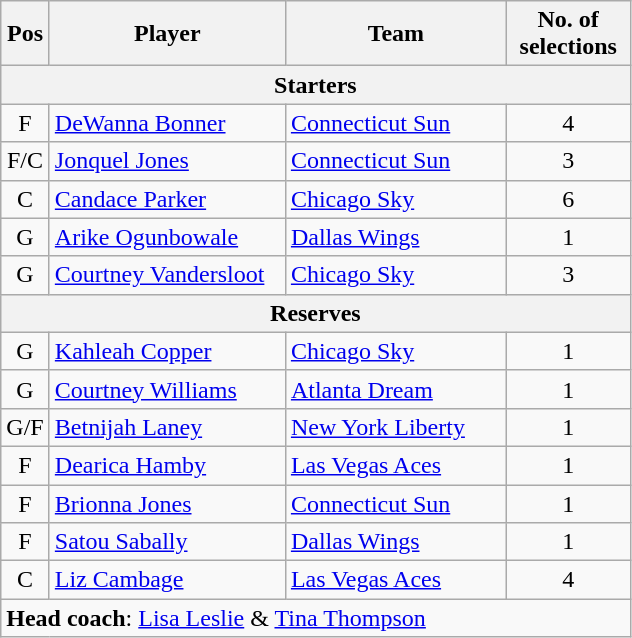<table class="wikitable" style="text-align:center">
<tr>
<th scope="col" width="25px">Pos</th>
<th scope="col" width="150px">Player</th>
<th scope="col" width="140px">Team</th>
<th scope="col" width="75px">No. of selections</th>
</tr>
<tr>
<th scope="col" colspan="5">Starters</th>
</tr>
<tr>
<td>F</td>
<td style="text-align:left"><a href='#'>DeWanna Bonner</a></td>
<td style="text-align:left"><a href='#'>Connecticut Sun</a></td>
<td>4</td>
</tr>
<tr>
<td>F/C</td>
<td style="text-align:left"><a href='#'>Jonquel Jones</a></td>
<td style="text-align:left"><a href='#'>Connecticut Sun</a></td>
<td>3</td>
</tr>
<tr>
<td>C</td>
<td style="text-align:left"><a href='#'>Candace Parker</a></td>
<td style="text-align:left"><a href='#'>Chicago Sky</a></td>
<td>6</td>
</tr>
<tr>
<td>G</td>
<td style="text-align:left"><a href='#'>Arike Ogunbowale</a></td>
<td style="text-align:left"><a href='#'>Dallas Wings</a></td>
<td>1</td>
</tr>
<tr>
<td>G</td>
<td style="text-align:left"><a href='#'>Courtney Vandersloot</a></td>
<td style="text-align:left"><a href='#'>Chicago Sky</a></td>
<td>3</td>
</tr>
<tr>
<th scope="col" colspan="5">Reserves</th>
</tr>
<tr>
<td>G</td>
<td style="text-align:left"><a href='#'>Kahleah Copper</a></td>
<td style="text-align:left"><a href='#'>Chicago Sky</a></td>
<td>1</td>
</tr>
<tr>
<td>G</td>
<td style="text-align:left"><a href='#'>Courtney Williams</a></td>
<td style="text-align:left"><a href='#'>Atlanta Dream</a></td>
<td>1</td>
</tr>
<tr>
<td>G/F</td>
<td style="text-align:left"><a href='#'>Betnijah Laney</a></td>
<td style="text-align:left"><a href='#'>New York Liberty</a></td>
<td>1</td>
</tr>
<tr>
<td>F</td>
<td style="text-align:left"><a href='#'>Dearica Hamby</a></td>
<td style="text-align:left"><a href='#'>Las Vegas Aces</a></td>
<td>1</td>
</tr>
<tr>
<td>F</td>
<td style="text-align:left"><a href='#'>Brionna Jones</a></td>
<td style="text-align:left"><a href='#'>Connecticut Sun</a></td>
<td>1</td>
</tr>
<tr>
<td>F</td>
<td style="text-align:left"><a href='#'>Satou Sabally</a></td>
<td style="text-align:left"><a href='#'>Dallas Wings</a></td>
<td>1</td>
</tr>
<tr>
<td>C</td>
<td style="text-align:left"><a href='#'>Liz Cambage</a></td>
<td style="text-align:left"><a href='#'>Las Vegas Aces</a></td>
<td>4</td>
</tr>
<tr>
<td style="text-align:left" colspan="5"><strong>Head coach</strong>: <a href='#'>Lisa Leslie</a> & <a href='#'>Tina Thompson</a></td>
</tr>
</table>
